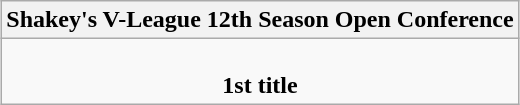<table class=wikitable style="text-align:center; margin:auto;">
<tr>
<th>Shakey's V-League 12th Season Open Conference</th>
</tr>
<tr>
<td><strong> </strong><br><strong>1st title</strong></td>
</tr>
</table>
